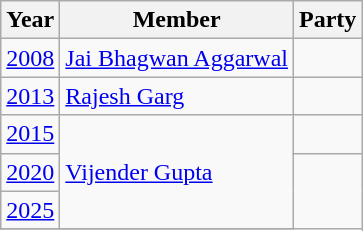<table class="wikitable">
<tr>
<th>Year</th>
<th>Member</th>
<th colspan=2>Party</th>
</tr>
<tr>
<td><a href='#'>2008</a></td>
<td><a href='#'>Jai Bhagwan Aggarwal</a></td>
<td></td>
</tr>
<tr>
<td><a href='#'>2013</a></td>
<td><a href='#'>Rajesh Garg</a></td>
<td></td>
</tr>
<tr>
<td><a href='#'>2015</a></td>
<td rowspan="3"><a href='#'>Vijender Gupta</a></td>
<td></td>
</tr>
<tr>
<td><a href='#'>2020</a></td>
</tr>
<tr>
<td><a href='#'>2025</a></td>
</tr>
<tr>
</tr>
</table>
